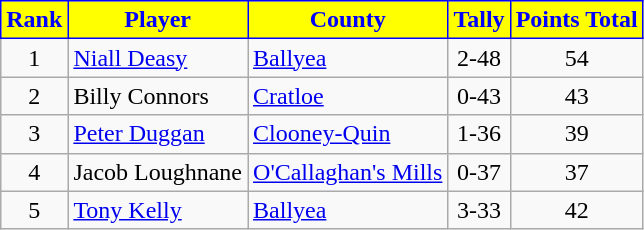<table class="wikitable">
<tr>
<th style="background:yellow; color:blue; border:1px solid blue;"><strong>Rank</strong></th>
<th style="background:yellow; color:blue; border:1px solid blue;"><strong>Player</strong></th>
<th style="background:yellow; color:blue; border:1px solid blue;"><strong>County</strong></th>
<th style="background:yellow; color:blue; border:1px solid blue;"><strong>Tally</strong></th>
<th style="background:yellow; color:blue; border:1px solid blue;"><strong>Points Total</strong></th>
</tr>
<tr>
<td rowspan=1 align=center>1</td>
<td><a href='#'>Niall Deasy</a></td>
<td> <a href='#'>Ballyea</a></td>
<td align=center>2-48</td>
<td align=center>54</td>
</tr>
<tr>
<td rowspan=1 align=center>2</td>
<td>Billy Connors</td>
<td> <a href='#'>Cratloe</a></td>
<td align=center>0-43</td>
<td align=center>43</td>
</tr>
<tr>
<td rowspan=1 align=center>3</td>
<td><a href='#'>Peter Duggan</a></td>
<td> <a href='#'>Clooney-Quin</a></td>
<td align=center>1-36</td>
<td align=center>39</td>
</tr>
<tr>
<td rowspan=1 align=center>4</td>
<td>Jacob Loughnane</td>
<td> <a href='#'>O'Callaghan's Mills</a></td>
<td align=center>0-37</td>
<td align=center>37</td>
</tr>
<tr>
<td rowspan=1 align=center>5</td>
<td><a href='#'>Tony Kelly</a></td>
<td> <a href='#'>Ballyea</a></td>
<td align=center>3-33</td>
<td align=center>42</td>
</tr>
</table>
